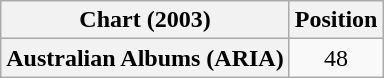<table class="wikitable plainrowheaders">
<tr>
<th scope="col">Chart (2003)</th>
<th scope="col">Position</th>
</tr>
<tr>
<th scope="row">Australian Albums (ARIA)</th>
<td align="center">48</td>
</tr>
</table>
